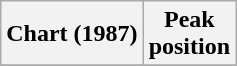<table class="wikitable plainrowheaders sortable">
<tr>
<th>Chart (1987)</th>
<th>Peak<br>position</th>
</tr>
<tr>
</tr>
</table>
